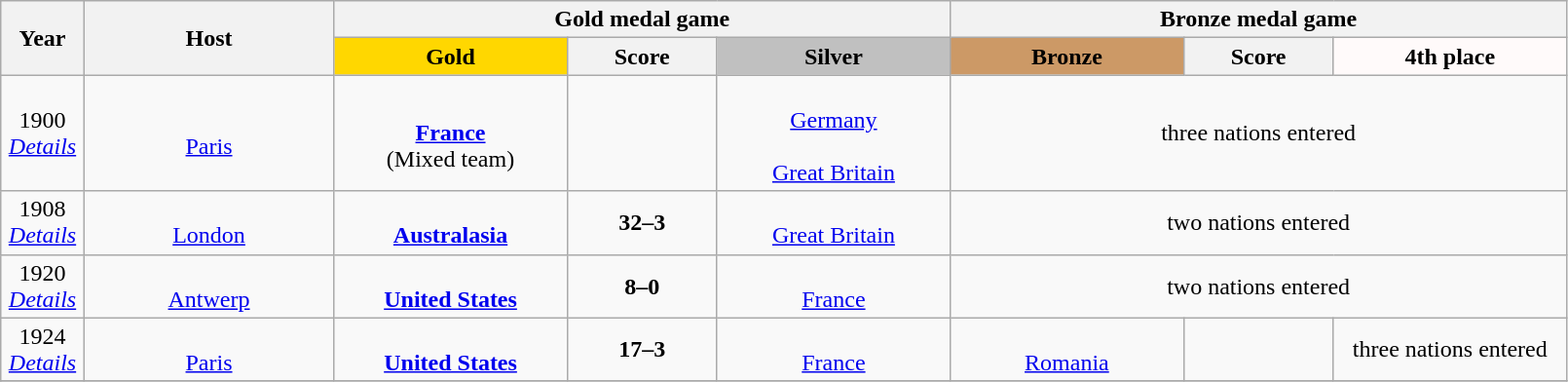<table class="wikitable" style="border-collapse:collapse; font-size:100%; text-align:center;">
<tr>
<th rowspan=2 width=5%>Year</th>
<th rowspan=2 width=15%>Host</th>
<th colspan=3>Gold medal game</th>
<th colspan=3>Bronze medal game</th>
</tr>
<tr>
<th style="width:14%; background:gold;">Gold</th>
<th width=9%>Score</th>
<th style="width:14%; background:silver;">Silver</th>
<th style="width:14%; background:#cc9966;">Bronze</th>
<th width=9%>Score</th>
<th style="width:14%; background:snow;">4th place</th>
</tr>
<tr>
<td>1900<br><em><a href='#'>Details</a></em></td>
<td><br><a href='#'>Paris</a></td>
<td><strong><br><a href='#'>France</a></strong><br>(Mixed team)</td>
<td></td>
<td><br><a href='#'>Germany</a><br><br><a href='#'>Great Britain</a></td>
<td colspan=3>three nations entered</td>
</tr>
<tr>
<td>1908<br><em><a href='#'>Details</a></em></td>
<td><br><a href='#'>London</a></td>
<td><strong><br><a href='#'>Australasia</a></strong></td>
<td><strong>32–3</strong></td>
<td><br><a href='#'>Great Britain</a></td>
<td colspan=3>two nations entered</td>
</tr>
<tr>
<td>1920<br><em><a href='#'>Details</a></em></td>
<td><br><a href='#'>Antwerp</a></td>
<td><strong><br><a href='#'>United States</a></strong></td>
<td><strong>8–0</strong></td>
<td><br><a href='#'>France</a></td>
<td colspan=3>two nations entered</td>
</tr>
<tr>
<td>1924<br><em><a href='#'>Details</a></em></td>
<td><br><a href='#'>Paris</a></td>
<td><strong><br><a href='#'>United States</a></strong></td>
<td><strong>17–3</strong></td>
<td><br><a href='#'>France</a></td>
<td><br><a href='#'>Romania</a></td>
<td></td>
<td>three nations entered</td>
</tr>
<tr>
</tr>
</table>
